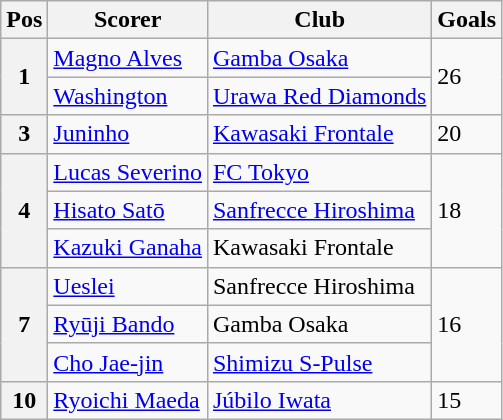<table class="wikitable">
<tr>
<th>Pos</th>
<th>Scorer</th>
<th>Club</th>
<th>Goals</th>
</tr>
<tr>
<th rowspan=2>1</th>
<td> <a href='#'>Magno Alves</a></td>
<td><a href='#'>Gamba Osaka</a></td>
<td rowspan=2>26</td>
</tr>
<tr>
<td> <a href='#'>Washington</a></td>
<td><a href='#'>Urawa Red Diamonds</a></td>
</tr>
<tr>
<th>3</th>
<td> <a href='#'>Juninho</a></td>
<td><a href='#'>Kawasaki Frontale</a></td>
<td>20</td>
</tr>
<tr>
<th rowspan=3>4</th>
<td> <a href='#'>Lucas Severino</a></td>
<td><a href='#'>FC Tokyo</a></td>
<td rowspan=3>18</td>
</tr>
<tr>
<td> <a href='#'>Hisato Satō</a></td>
<td><a href='#'>Sanfrecce Hiroshima</a></td>
</tr>
<tr>
<td> <a href='#'>Kazuki Ganaha</a></td>
<td>Kawasaki Frontale</td>
</tr>
<tr>
<th rowspan=3>7</th>
<td> <a href='#'>Ueslei</a></td>
<td>Sanfrecce Hiroshima</td>
<td rowspan=3>16</td>
</tr>
<tr>
<td> <a href='#'>Ryūji Bando</a></td>
<td>Gamba Osaka</td>
</tr>
<tr>
<td> <a href='#'>Cho Jae-jin</a></td>
<td><a href='#'>Shimizu S-Pulse</a></td>
</tr>
<tr>
<th>10</th>
<td> <a href='#'>Ryoichi Maeda</a></td>
<td><a href='#'>Júbilo Iwata</a></td>
<td>15</td>
</tr>
</table>
